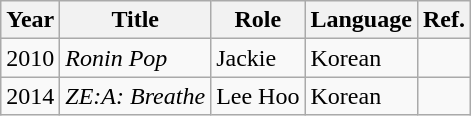<table class="wikitable">
<tr>
<th>Year</th>
<th>Title</th>
<th>Role</th>
<th>Language</th>
<th>Ref.</th>
</tr>
<tr>
<td>2010</td>
<td><em>Ronin Pop</em></td>
<td>Jackie</td>
<td>Korean</td>
<td></td>
</tr>
<tr>
<td>2014</td>
<td><em>ZE:A: Breathe</em></td>
<td>Lee Hoo</td>
<td>Korean</td>
<td></td>
</tr>
</table>
